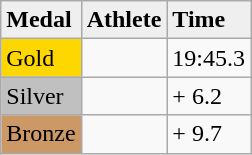<table class="wikitable">
<tr style="background:#efefef;">
<td><strong>Medal</strong></td>
<td><strong>Athlete</strong></td>
<td><strong>Time</strong></td>
</tr>
<tr>
<td style="background:gold;">Gold</td>
<td></td>
<td>19:45.3</td>
</tr>
<tr>
<td style="background:silver;">Silver</td>
<td></td>
<td>+ 6.2</td>
</tr>
<tr>
<td style="background:#c96;">Bronze</td>
<td></td>
<td>+ 9.7</td>
</tr>
</table>
